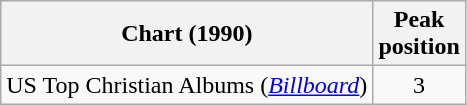<table class="wikitable">
<tr>
<th>Chart (1990)</th>
<th>Peak<br>position</th>
</tr>
<tr>
<td>US Top Christian Albums (<em><a href='#'>Billboard</a></em>)</td>
<td style="text-align:center;">3</td>
</tr>
</table>
